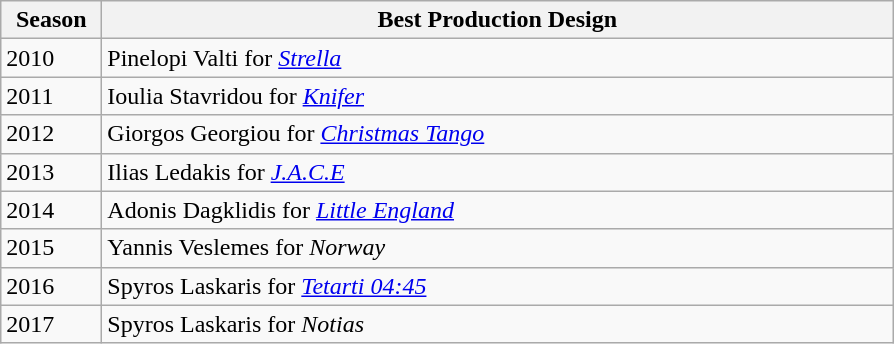<table class="wikitable" style="margin-right: 0;">
<tr text-align:center;">
<th style="width:60px;">Season</th>
<th style="width:520px;">Best Production Design</th>
</tr>
<tr>
<td>2010</td>
<td>Pinelopi Valti for <em><a href='#'>Strella</a></em></td>
</tr>
<tr>
<td>2011</td>
<td>Ioulia Stavridou for <em><a href='#'>Knifer</a></em></td>
</tr>
<tr>
<td>2012</td>
<td>Giorgos Georgiou for <em><a href='#'>Christmas Tango</a></em></td>
</tr>
<tr>
<td>2013</td>
<td>Ilias Ledakis for <a href='#'><em>J.A.C.E</em></a></td>
</tr>
<tr>
<td>2014</td>
<td>Adonis Dagklidis for <em><a href='#'>Little England</a></em></td>
</tr>
<tr>
<td>2015</td>
<td>Yannis Veslemes for <em>Norway</em></td>
</tr>
<tr>
<td>2016</td>
<td>Spyros Laskaris for <em><a href='#'>Tetarti 04:45</a></em></td>
</tr>
<tr>
<td>2017</td>
<td>Spyros Laskaris for <em>Notias</em></td>
</tr>
</table>
